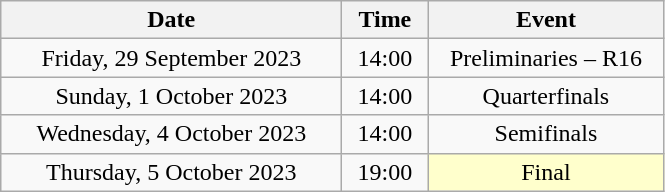<table class="wikitable" style="text-align:center;">
<tr>
<th width=220>Date</th>
<th width=50>Time</th>
<th width=150>Event</th>
</tr>
<tr>
<td>Friday, 29 September 2023</td>
<td>14:00</td>
<td>Preliminaries – R16</td>
</tr>
<tr>
<td>Sunday, 1 October 2023</td>
<td>14:00</td>
<td>Quarterfinals</td>
</tr>
<tr>
<td>Wednesday, 4 October 2023</td>
<td>14:00</td>
<td>Semifinals</td>
</tr>
<tr>
<td>Thursday, 5 October 2023</td>
<td>19:00</td>
<td bgcolor=ffffcc>Final</td>
</tr>
</table>
